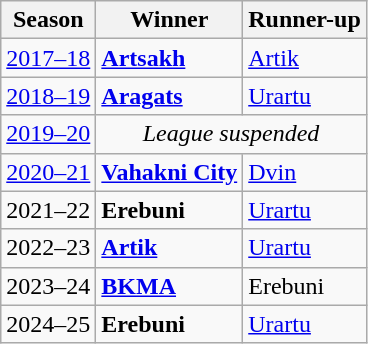<table class="wikitable">
<tr>
<th>Season</th>
<th>Winner</th>
<th>Runner-up</th>
</tr>
<tr>
<td align=center><a href='#'>2017–18</a></td>
<td><strong><a href='#'>Artsakh</a></strong></td>
<td><a href='#'>Artik</a></td>
</tr>
<tr>
<td align=center><a href='#'>2018–19</a></td>
<td><strong><a href='#'>Aragats</a></strong></td>
<td><a href='#'>Urartu</a></td>
</tr>
<tr>
<td align=center><a href='#'>2019–20</a></td>
<td colspan=2 align=center><em>League suspended</em></td>
</tr>
<tr>
<td align=center><a href='#'>2020–21</a></td>
<td><strong><a href='#'>Vahakni City</a></strong></td>
<td><a href='#'>Dvin</a></td>
</tr>
<tr>
<td align=center>2021–22</td>
<td><strong>Erebuni</strong></td>
<td><a href='#'>Urartu</a></td>
</tr>
<tr>
<td align=center>2022–23</td>
<td><strong><a href='#'>Artik</a></strong></td>
<td><a href='#'>Urartu</a></td>
</tr>
<tr>
<td align=center>2023–24</td>
<td><strong><a href='#'>BKMA</a></strong></td>
<td>Erebuni</td>
</tr>
<tr>
<td align=center>2024–25</td>
<td><strong>Erebuni</strong></td>
<td><a href='#'>Urartu</a></td>
</tr>
</table>
